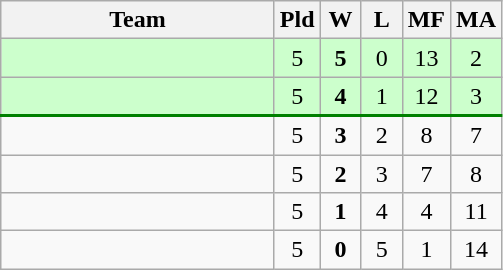<table class=wikitable style="text-align:center">
<tr>
<th width=175>Team</th>
<th width=20>Pld</th>
<th width=20>W</th>
<th width=20>L</th>
<th width=20>MF</th>
<th width=20>MA</th>
</tr>
<tr bgcolor=ccffcc>
<td style="text-align:left"></td>
<td>5</td>
<td><strong>5</strong></td>
<td>0</td>
<td>13</td>
<td>2</td>
</tr>
<tr bgcolor=ccffcc style="border-bottom:2px solid green;">
<td style="text-align:left"></td>
<td>5</td>
<td><strong>4</strong></td>
<td>1</td>
<td>12</td>
<td>3</td>
</tr>
<tr>
<td style="text-align:left"></td>
<td>5</td>
<td><strong>3</strong></td>
<td>2</td>
<td>8</td>
<td>7</td>
</tr>
<tr>
<td style="text-align:left"></td>
<td>5</td>
<td><strong>2</strong></td>
<td>3</td>
<td>7</td>
<td>8</td>
</tr>
<tr>
<td style="text-align:left"></td>
<td>5</td>
<td><strong>1</strong></td>
<td>4</td>
<td>4</td>
<td>11</td>
</tr>
<tr>
<td style="text-align:left"></td>
<td>5</td>
<td><strong>0</strong></td>
<td>5</td>
<td>1</td>
<td>14</td>
</tr>
</table>
